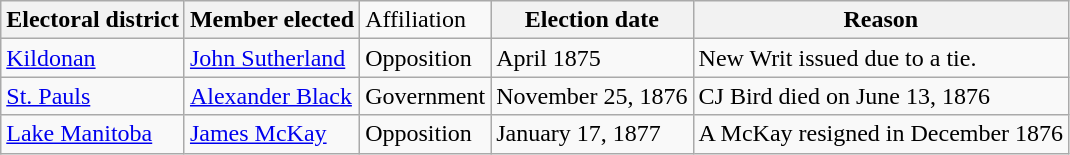<table class="wikitable sortable">
<tr>
<th>Electoral district</th>
<th>Member elected</th>
<td>Affiliation</td>
<th>Election date</th>
<th>Reason</th>
</tr>
<tr>
<td><a href='#'>Kildonan</a></td>
<td><a href='#'>John Sutherland</a></td>
<td>Opposition</td>
<td>April 1875</td>
<td>New Writ issued due to a tie.</td>
</tr>
<tr>
<td><a href='#'>St. Pauls</a></td>
<td><a href='#'>Alexander Black</a></td>
<td>Government</td>
<td>November 25, 1876</td>
<td>CJ Bird died on June 13, 1876</td>
</tr>
<tr>
<td><a href='#'>Lake Manitoba</a></td>
<td><a href='#'>James McKay</a></td>
<td>Opposition</td>
<td>January 17, 1877</td>
<td>A McKay resigned in December 1876</td>
</tr>
</table>
